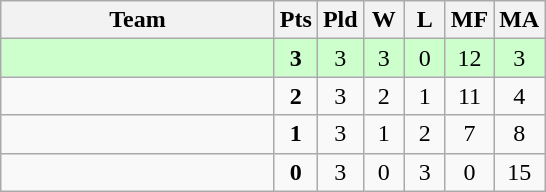<table class=wikitable style="text-align:center">
<tr>
<th width=175>Team</th>
<th width=20>Pts</th>
<th width=20>Pld</th>
<th width=20>W</th>
<th width=20>L</th>
<th width=20>MF</th>
<th width=20>MA</th>
</tr>
<tr bgcolor=#ccffcc>
<td style="text-align:left"></td>
<td><strong>3</strong></td>
<td>3</td>
<td>3</td>
<td>0</td>
<td>12</td>
<td>3</td>
</tr>
<tr>
<td style="text-align:left"></td>
<td><strong>2</strong></td>
<td>3</td>
<td>2</td>
<td>1</td>
<td>11</td>
<td>4</td>
</tr>
<tr>
<td style="text-align:left"></td>
<td><strong>1</strong></td>
<td>3</td>
<td>1</td>
<td>2</td>
<td>7</td>
<td>8</td>
</tr>
<tr>
<td style="text-align:left"></td>
<td><strong>0</strong></td>
<td>3</td>
<td>0</td>
<td>3</td>
<td>0</td>
<td>15</td>
</tr>
</table>
